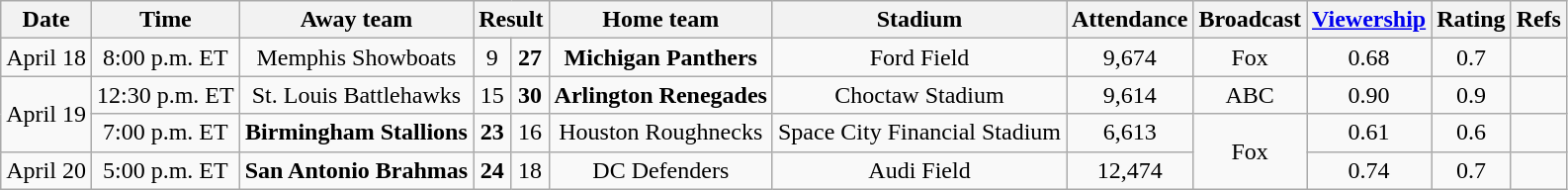<table class="wikitable" style="text-align:center;">
<tr>
<th>Date</th>
<th>Time<br></th>
<th>Away team</th>
<th colspan="2">Result<br></th>
<th>Home team</th>
<th>Stadium</th>
<th>Attendance</th>
<th>Broadcast</th>
<th><a href='#'>Viewership</a><br></th>
<th>Rating<br></th>
<th>Refs</th>
</tr>
<tr>
<td>April 18</td>
<td>8:00 p.m. ET</td>
<td>Memphis Showboats</td>
<td>9</td>
<td><strong>27</strong></td>
<td><strong>Michigan Panthers</strong></td>
<td>Ford Field</td>
<td>9,674</td>
<td>Fox</td>
<td>0.68</td>
<td>0.7</td>
<td></td>
</tr>
<tr>
<td rowspan=2>April 19</td>
<td>12:30 p.m. ET</td>
<td>St. Louis Battlehawks</td>
<td>15</td>
<td><strong>30</strong></td>
<td><strong>Arlington Renegades</strong></td>
<td>Choctaw Stadium</td>
<td>9,614</td>
<td>ABC</td>
<td>0.90</td>
<td>0.9</td>
<td></td>
</tr>
<tr>
<td>7:00 p.m. ET</td>
<td><strong>Birmingham Stallions</strong></td>
<td><strong>23</strong></td>
<td>16</td>
<td>Houston Roughnecks</td>
<td>Space City Financial Stadium</td>
<td>6,613</td>
<td rowspan=2>Fox</td>
<td>0.61</td>
<td>0.6</td>
<td></td>
</tr>
<tr>
<td>April 20</td>
<td>5:00 p.m. ET</td>
<td><strong>San Antonio Brahmas</strong></td>
<td><strong>24</strong></td>
<td>18</td>
<td>DC Defenders</td>
<td>Audi Field</td>
<td>12,474</td>
<td>0.74</td>
<td>0.7</td>
<td></td>
</tr>
</table>
